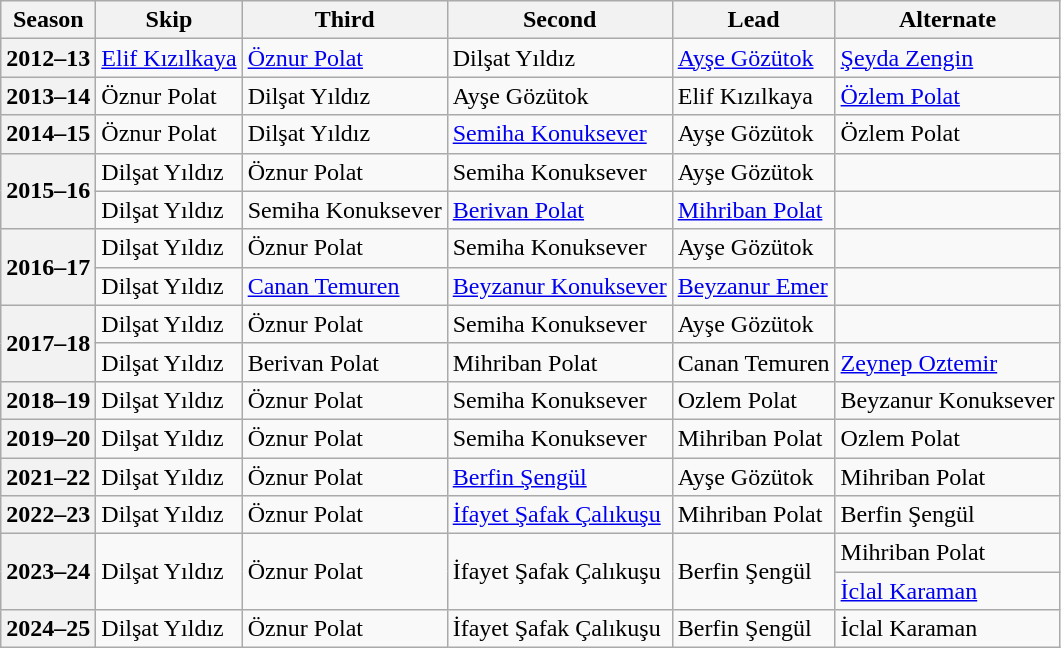<table class="wikitable">
<tr>
<th scope="col">Season</th>
<th scope="col">Skip</th>
<th scope="col">Third</th>
<th scope="col">Second</th>
<th scope="col">Lead</th>
<th scope="col">Alternate</th>
</tr>
<tr>
<th scope="row">2012–13</th>
<td><a href='#'>Elif Kızılkaya</a></td>
<td><a href='#'>Öznur Polat</a></td>
<td>Dilşat Yıldız</td>
<td><a href='#'>Ayşe Gözütok</a></td>
<td><a href='#'>Şeyda Zengin</a></td>
</tr>
<tr>
<th scope="row">2013–14</th>
<td>Öznur Polat</td>
<td>Dilşat Yıldız</td>
<td>Ayşe Gözütok</td>
<td>Elif Kızılkaya</td>
<td><a href='#'>Özlem Polat</a></td>
</tr>
<tr>
<th scope="row">2014–15</th>
<td>Öznur Polat</td>
<td>Dilşat Yıldız</td>
<td><a href='#'>Semiha Konuksever</a></td>
<td>Ayşe Gözütok</td>
<td>Özlem Polat</td>
</tr>
<tr>
<th scope="row" rowspan=2>2015–16</th>
<td>Dilşat Yıldız</td>
<td>Öznur Polat</td>
<td>Semiha Konuksever</td>
<td>Ayşe Gözütok</td>
<td></td>
</tr>
<tr>
<td>Dilşat Yıldız</td>
<td>Semiha Konuksever</td>
<td><a href='#'>Berivan Polat</a></td>
<td><a href='#'>Mihriban Polat</a></td>
<td></td>
</tr>
<tr>
<th scope="row" rowspan=2>2016–17</th>
<td>Dilşat Yıldız</td>
<td>Öznur Polat</td>
<td>Semiha Konuksever</td>
<td>Ayşe Gözütok</td>
<td></td>
</tr>
<tr>
<td>Dilşat Yıldız</td>
<td><a href='#'>Canan Temuren</a></td>
<td><a href='#'>Beyzanur Konuksever</a></td>
<td><a href='#'>Beyzanur Emer</a></td>
<td></td>
</tr>
<tr>
<th scope="row" rowspan=2>2017–18</th>
<td>Dilşat Yıldız</td>
<td>Öznur Polat</td>
<td>Semiha Konuksever</td>
<td>Ayşe Gözütok</td>
<td></td>
</tr>
<tr>
<td>Dilşat Yıldız</td>
<td>Berivan Polat</td>
<td>Mihriban Polat</td>
<td>Canan Temuren</td>
<td><a href='#'>Zeynep Oztemir</a></td>
</tr>
<tr>
<th scope="row">2018–19</th>
<td>Dilşat Yıldız</td>
<td>Öznur Polat</td>
<td>Semiha Konuksever</td>
<td>Ozlem Polat</td>
<td>Beyzanur Konuksever</td>
</tr>
<tr>
<th scope="row">2019–20</th>
<td>Dilşat Yıldız</td>
<td>Öznur Polat</td>
<td>Semiha Konuksever</td>
<td>Mihriban Polat</td>
<td>Ozlem Polat</td>
</tr>
<tr>
<th scope="row">2021–22</th>
<td>Dilşat Yıldız</td>
<td>Öznur Polat</td>
<td><a href='#'>Berfin Şengül</a></td>
<td>Ayşe Gözütok</td>
<td>Mihriban Polat</td>
</tr>
<tr>
<th scope="row">2022–23</th>
<td>Dilşat Yıldız</td>
<td>Öznur Polat</td>
<td><a href='#'>İfayet Şafak Çalıkuşu</a></td>
<td>Mihriban Polat</td>
<td>Berfin Şengül</td>
</tr>
<tr>
<th scope="row" rowspan=2>2023–24</th>
<td rowspan=2>Dilşat Yıldız</td>
<td rowspan=2>Öznur Polat</td>
<td rowspan=2>İfayet Şafak Çalıkuşu</td>
<td rowspan=2>Berfin Şengül</td>
<td>Mihriban Polat</td>
</tr>
<tr>
<td><a href='#'>İclal Karaman</a></td>
</tr>
<tr>
<th scope="row">2024–25</th>
<td>Dilşat Yıldız</td>
<td>Öznur Polat</td>
<td>İfayet Şafak Çalıkuşu</td>
<td>Berfin Şengül</td>
<td>İclal Karaman</td>
</tr>
</table>
